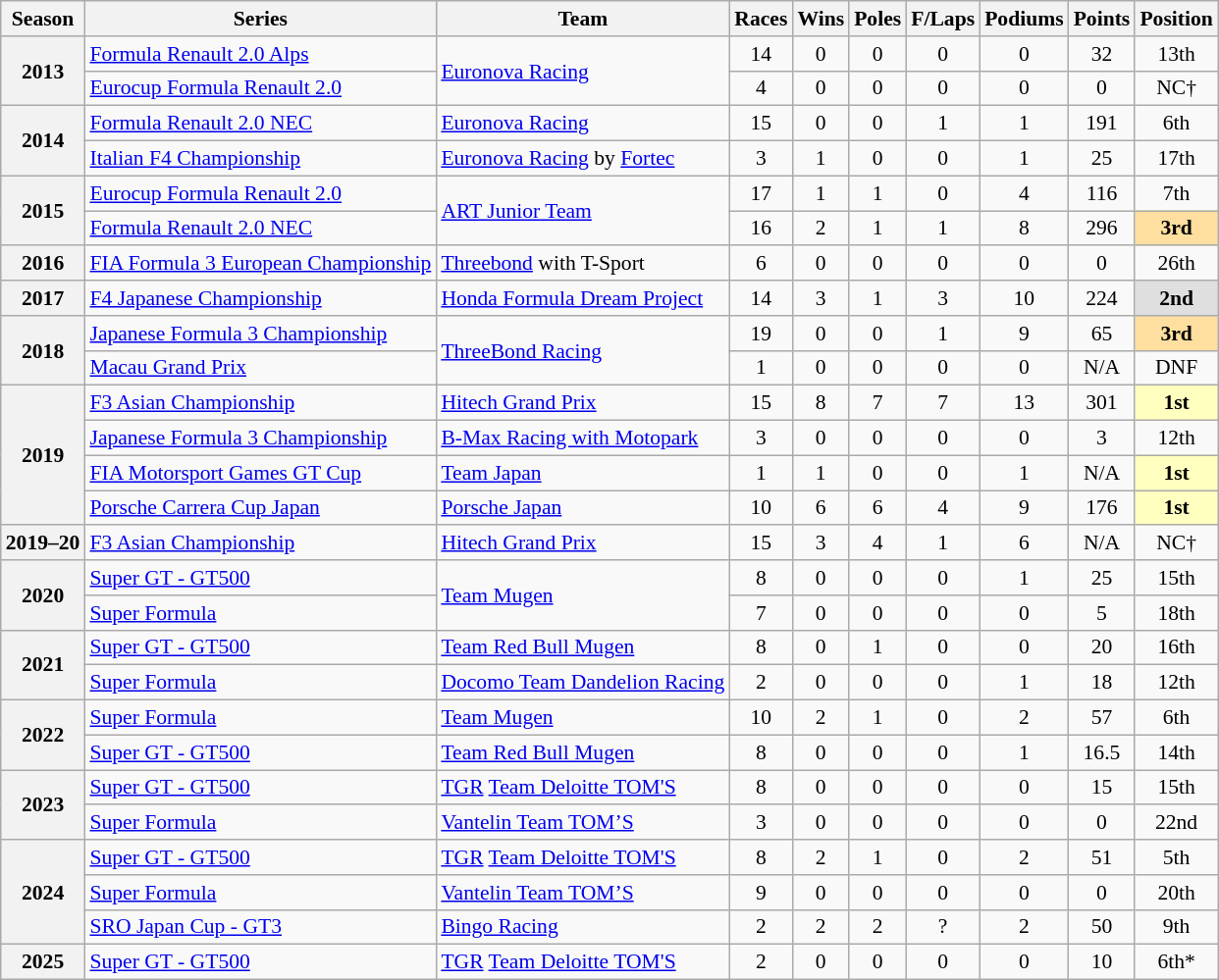<table class="wikitable" style="font-size: 90%; text-align:center">
<tr>
<th>Season</th>
<th>Series</th>
<th>Team</th>
<th>Races</th>
<th>Wins</th>
<th>Poles</th>
<th>F/Laps</th>
<th>Podiums</th>
<th>Points</th>
<th>Position</th>
</tr>
<tr>
<th rowspan=2>2013</th>
<td align=left><a href='#'>Formula Renault 2.0 Alps</a></td>
<td align=left rowspan=2><a href='#'>Euronova Racing</a></td>
<td>14</td>
<td>0</td>
<td>0</td>
<td>0</td>
<td>0</td>
<td>32</td>
<td>13th</td>
</tr>
<tr>
<td align=left><a href='#'>Eurocup Formula Renault 2.0</a></td>
<td>4</td>
<td>0</td>
<td>0</td>
<td>0</td>
<td>0</td>
<td>0</td>
<td>NC†</td>
</tr>
<tr>
<th rowspan=2>2014</th>
<td align=left><a href='#'>Formula Renault 2.0 NEC</a></td>
<td align=left><a href='#'>Euronova Racing</a></td>
<td>15</td>
<td>0</td>
<td>0</td>
<td>1</td>
<td>1</td>
<td>191</td>
<td>6th</td>
</tr>
<tr>
<td align=left><a href='#'>Italian F4 Championship</a></td>
<td align=left><a href='#'>Euronova Racing</a> by <a href='#'>Fortec</a></td>
<td>3</td>
<td>1</td>
<td>0</td>
<td>0</td>
<td>1</td>
<td>25</td>
<td>17th</td>
</tr>
<tr>
<th rowspan=2>2015</th>
<td align=left><a href='#'>Eurocup Formula Renault 2.0</a></td>
<td align=left rowspan=2><a href='#'>ART Junior Team</a></td>
<td>17</td>
<td>1</td>
<td>1</td>
<td>0</td>
<td>4</td>
<td>116</td>
<td>7th</td>
</tr>
<tr>
<td align=left><a href='#'>Formula Renault 2.0 NEC</a></td>
<td>16</td>
<td>2</td>
<td>1</td>
<td>1</td>
<td>8</td>
<td>296</td>
<td style="background:#FFDF9F;"><strong>3rd</strong></td>
</tr>
<tr>
<th>2016</th>
<td align=left><a href='#'>FIA Formula 3 European Championship</a></td>
<td align=left><a href='#'>Threebond</a> with T-Sport</td>
<td>6</td>
<td>0</td>
<td>0</td>
<td>0</td>
<td>0</td>
<td>0</td>
<td>26th</td>
</tr>
<tr>
<th>2017</th>
<td align=left><a href='#'>F4 Japanese Championship</a></td>
<td align=left><a href='#'>Honda Formula Dream Project</a></td>
<td>14</td>
<td>3</td>
<td>1</td>
<td>3</td>
<td>10</td>
<td>224</td>
<td style="background:#DFDFDF;"><strong>2nd</strong></td>
</tr>
<tr>
<th rowspan=2>2018</th>
<td align=left><a href='#'>Japanese Formula 3 Championship</a></td>
<td align=left rowspan=2><a href='#'>ThreeBond Racing</a></td>
<td>19</td>
<td>0</td>
<td>0</td>
<td>1</td>
<td>9</td>
<td>65</td>
<td style="background:#FFDF9F;"><strong>3rd</strong></td>
</tr>
<tr>
<td align=left><a href='#'>Macau Grand Prix</a></td>
<td>1</td>
<td>0</td>
<td>0</td>
<td>0</td>
<td>0</td>
<td>N/A</td>
<td>DNF</td>
</tr>
<tr>
<th rowspan="4">2019</th>
<td align=left><a href='#'>F3 Asian Championship</a></td>
<td align=left><a href='#'>Hitech Grand Prix</a></td>
<td>15</td>
<td>8</td>
<td>7</td>
<td>7</td>
<td>13</td>
<td>301</td>
<td style="background:#FFFFBF;"><strong>1st</strong></td>
</tr>
<tr>
<td align=left><a href='#'>Japanese Formula 3 Championship</a></td>
<td align=left><a href='#'>B-Max Racing with Motopark</a></td>
<td>3</td>
<td>0</td>
<td>0</td>
<td>0</td>
<td>0</td>
<td>3</td>
<td>12th</td>
</tr>
<tr>
<td align=left><a href='#'>FIA Motorsport Games GT Cup</a></td>
<td align=left><a href='#'>Team Japan</a></td>
<td>1</td>
<td>1</td>
<td>0</td>
<td>0</td>
<td>1</td>
<td>N/A</td>
<td style="background:#FFFFBF;"><strong>1st</strong></td>
</tr>
<tr>
<td align=left><a href='#'>Porsche Carrera Cup Japan</a></td>
<td align=left><a href='#'>Porsche Japan</a></td>
<td>10</td>
<td>6</td>
<td>6</td>
<td>4</td>
<td>9</td>
<td>176</td>
<td style="background:#FFFFBF;"><strong>1st</strong></td>
</tr>
<tr>
<th>2019–20</th>
<td align=left><a href='#'>F3 Asian Championship</a></td>
<td align=left><a href='#'>Hitech Grand Prix</a></td>
<td>15</td>
<td>3</td>
<td>4</td>
<td>1</td>
<td>6</td>
<td>N/A</td>
<td>NC†</td>
</tr>
<tr>
<th rowspan=2>2020</th>
<td align=left><a href='#'>Super GT - GT500</a></td>
<td align=left rowspan=2><a href='#'>Team Mugen</a></td>
<td>8</td>
<td>0</td>
<td>0</td>
<td>0</td>
<td>1</td>
<td>25</td>
<td>15th</td>
</tr>
<tr>
<td align=left><a href='#'>Super Formula</a></td>
<td>7</td>
<td>0</td>
<td>0</td>
<td>0</td>
<td>0</td>
<td>5</td>
<td>18th</td>
</tr>
<tr>
<th rowspan=2>2021</th>
<td align=left><a href='#'>Super GT - GT500</a></td>
<td align=left><a href='#'>Team Red Bull Mugen</a></td>
<td>8</td>
<td>0</td>
<td>1</td>
<td>0</td>
<td>0</td>
<td>20</td>
<td>16th</td>
</tr>
<tr>
<td align=left><a href='#'>Super Formula</a></td>
<td align=left><a href='#'>Docomo Team Dandelion Racing</a></td>
<td>2</td>
<td>0</td>
<td>0</td>
<td>0</td>
<td>1</td>
<td>18</td>
<td>12th</td>
</tr>
<tr>
<th rowspan=2>2022</th>
<td align=left><a href='#'>Super Formula</a></td>
<td align=left><a href='#'>Team Mugen</a></td>
<td>10</td>
<td>2</td>
<td>1</td>
<td>0</td>
<td>2</td>
<td>57</td>
<td>6th</td>
</tr>
<tr>
<td align=left><a href='#'>Super GT - GT500</a></td>
<td align=left><a href='#'>Team Red Bull Mugen</a></td>
<td>8</td>
<td>0</td>
<td>0</td>
<td>0</td>
<td>1</td>
<td>16.5</td>
<td>14th</td>
</tr>
<tr>
<th rowspan="2">2023</th>
<td align=left><a href='#'>Super GT - GT500</a></td>
<td align=left><a href='#'>TGR</a> <a href='#'>Team Deloitte TOM'S</a></td>
<td>8</td>
<td>0</td>
<td>0</td>
<td>0</td>
<td>0</td>
<td>15</td>
<td>15th</td>
</tr>
<tr>
<td align=left><a href='#'>Super Formula</a></td>
<td align=left><a href='#'>Vantelin Team TOM’S</a></td>
<td>3</td>
<td>0</td>
<td>0</td>
<td>0</td>
<td>0</td>
<td>0</td>
<td>22nd</td>
</tr>
<tr>
<th rowspan="3">2024</th>
<td align=left><a href='#'>Super GT - GT500</a></td>
<td align=left><a href='#'>TGR</a> <a href='#'>Team Deloitte TOM'S</a></td>
<td>8</td>
<td>2</td>
<td>1</td>
<td>0</td>
<td>2</td>
<td>51</td>
<td>5th</td>
</tr>
<tr>
<td align=left><a href='#'>Super Formula</a></td>
<td align=left><a href='#'>Vantelin Team TOM’S</a></td>
<td>9</td>
<td>0</td>
<td>0</td>
<td>0</td>
<td>0</td>
<td>0</td>
<td>20th</td>
</tr>
<tr>
<td align=left><a href='#'>SRO Japan Cup - GT3</a></td>
<td align=left><a href='#'>Bingo Racing</a></td>
<td>2</td>
<td>2</td>
<td>2</td>
<td>?</td>
<td>2</td>
<td>50</td>
<td>9th</td>
</tr>
<tr>
<th>2025</th>
<td align=left><a href='#'>Super GT - GT500</a></td>
<td align=left><a href='#'>TGR</a> <a href='#'>Team Deloitte TOM'S</a></td>
<td>2</td>
<td>0</td>
<td>0</td>
<td>0</td>
<td>0</td>
<td>10</td>
<td>6th*</td>
</tr>
</table>
